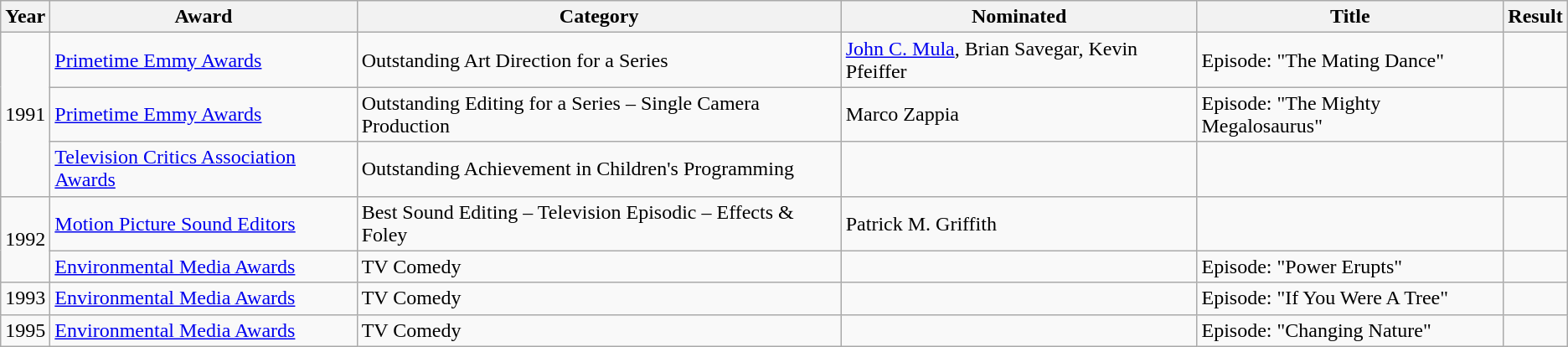<table class="wikitable sortable">
<tr>
<th>Year</th>
<th>Award</th>
<th>Category</th>
<th>Nominated</th>
<th>Title</th>
<th>Result</th>
</tr>
<tr>
<td rowspan="3">1991</td>
<td><a href='#'>Primetime Emmy Awards</a></td>
<td>Outstanding Art Direction for a Series</td>
<td><a href='#'>John C. Mula</a>, Brian Savegar, Kevin Pfeiffer</td>
<td>Episode: "The Mating Dance"</td>
<td></td>
</tr>
<tr>
<td><a href='#'>Primetime Emmy Awards</a></td>
<td>Outstanding Editing for a Series – Single Camera Production</td>
<td>Marco Zappia</td>
<td>Episode: "The Mighty Megalosaurus"</td>
<td></td>
</tr>
<tr>
<td><a href='#'>Television Critics Association Awards</a></td>
<td>Outstanding Achievement in Children's Programming</td>
<td></td>
<td></td>
<td></td>
</tr>
<tr>
<td rowspan="2">1992</td>
<td><a href='#'>Motion Picture Sound Editors</a></td>
<td>Best Sound Editing – Television Episodic – Effects & Foley</td>
<td>Patrick M. Griffith</td>
<td></td>
<td></td>
</tr>
<tr>
<td><a href='#'>Environmental Media Awards</a></td>
<td>TV Comedy</td>
<td></td>
<td>Episode: "Power Erupts"</td>
<td></td>
</tr>
<tr>
<td>1993</td>
<td><a href='#'>Environmental Media Awards</a></td>
<td>TV Comedy</td>
<td></td>
<td>Episode: "If You Were A Tree"</td>
<td></td>
</tr>
<tr>
<td>1995</td>
<td><a href='#'>Environmental Media Awards</a></td>
<td>TV Comedy</td>
<td></td>
<td>Episode: "Changing Nature"</td>
<td></td>
</tr>
</table>
